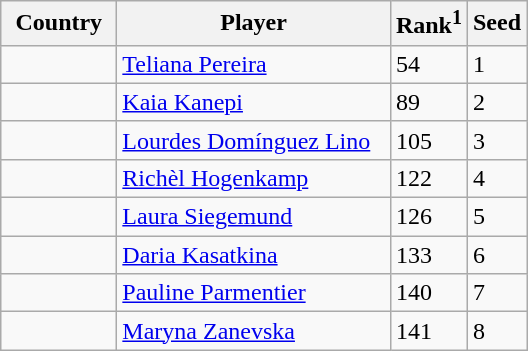<table class="sortable wikitable">
<tr>
<th width="70">Country</th>
<th width="175">Player</th>
<th>Rank<sup>1</sup></th>
<th>Seed</th>
</tr>
<tr>
<td></td>
<td><a href='#'>Teliana Pereira</a></td>
<td>54</td>
<td>1</td>
</tr>
<tr>
<td></td>
<td><a href='#'>Kaia Kanepi</a></td>
<td>89</td>
<td>2</td>
</tr>
<tr>
<td></td>
<td><a href='#'>Lourdes Domínguez Lino</a></td>
<td>105</td>
<td>3</td>
</tr>
<tr>
<td></td>
<td><a href='#'>Richèl Hogenkamp</a></td>
<td>122</td>
<td>4</td>
</tr>
<tr>
<td></td>
<td><a href='#'>Laura Siegemund</a></td>
<td>126</td>
<td>5</td>
</tr>
<tr>
<td></td>
<td><a href='#'>Daria Kasatkina</a></td>
<td>133</td>
<td>6</td>
</tr>
<tr>
<td></td>
<td><a href='#'>Pauline Parmentier</a></td>
<td>140</td>
<td>7</td>
</tr>
<tr>
<td></td>
<td><a href='#'>Maryna Zanevska</a></td>
<td>141</td>
<td>8</td>
</tr>
</table>
